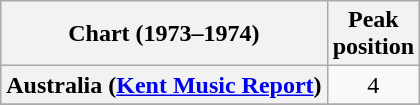<table class="wikitable sortable plainrowheaders">
<tr>
<th scope="col">Chart (1973–1974)</th>
<th scope="col">Peak<br>position</th>
</tr>
<tr>
<th scope="row">Australia (<a href='#'>Kent Music Report</a>)</th>
<td style="text-align:center;">4</td>
</tr>
<tr>
</tr>
<tr>
</tr>
<tr>
</tr>
<tr>
</tr>
<tr>
</tr>
<tr>
</tr>
</table>
